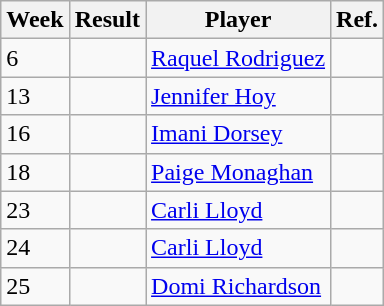<table class=wikitable>
<tr>
<th>Week</th>
<th>Result</th>
<th>Player</th>
<th>Ref.</th>
</tr>
<tr>
<td>6</td>
<td></td>
<td> <a href='#'>Raquel Rodriguez</a></td>
<td></td>
</tr>
<tr>
<td>13</td>
<td></td>
<td> <a href='#'>Jennifer Hoy</a></td>
<td></td>
</tr>
<tr>
<td>16</td>
<td></td>
<td> <a href='#'>Imani Dorsey</a></td>
<td></td>
</tr>
<tr>
<td>18</td>
<td></td>
<td> <a href='#'>Paige Monaghan</a></td>
<td></td>
</tr>
<tr>
<td>23</td>
<td></td>
<td> <a href='#'>Carli Lloyd</a></td>
<td></td>
</tr>
<tr>
<td>24</td>
<td></td>
<td> <a href='#'>Carli Lloyd</a></td>
<td></td>
</tr>
<tr>
<td>25</td>
<td></td>
<td> <a href='#'>Domi Richardson</a></td>
<td></td>
</tr>
</table>
